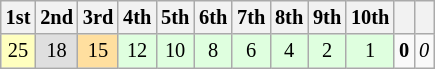<table class="wikitable" style="font-size: 85%">
<tr>
<th>1st</th>
<th>2nd</th>
<th>3rd</th>
<th>4th</th>
<th>5th</th>
<th>6th</th>
<th>7th</th>
<th>8th</th>
<th>9th</th>
<th>10th</th>
<th></th>
<th></th>
</tr>
<tr align="center">
<td style="background:#FFFFBF;">25</td>
<td style="background:#DFDFDF;">18</td>
<td style="background:#FFDF9F;">15</td>
<td style="background:#DFFFDF;">12</td>
<td style="background:#DFFFDF;">10</td>
<td style="background:#DFFFDF;">8</td>
<td style="background:#DFFFDF;">6</td>
<td style="background:#DFFFDF;">4</td>
<td style="background:#DFFFDF;">2</td>
<td style="background:#DFFFDF;">1</td>
<td><strong>0</strong></td>
<td><em>0</em></td>
</tr>
</table>
